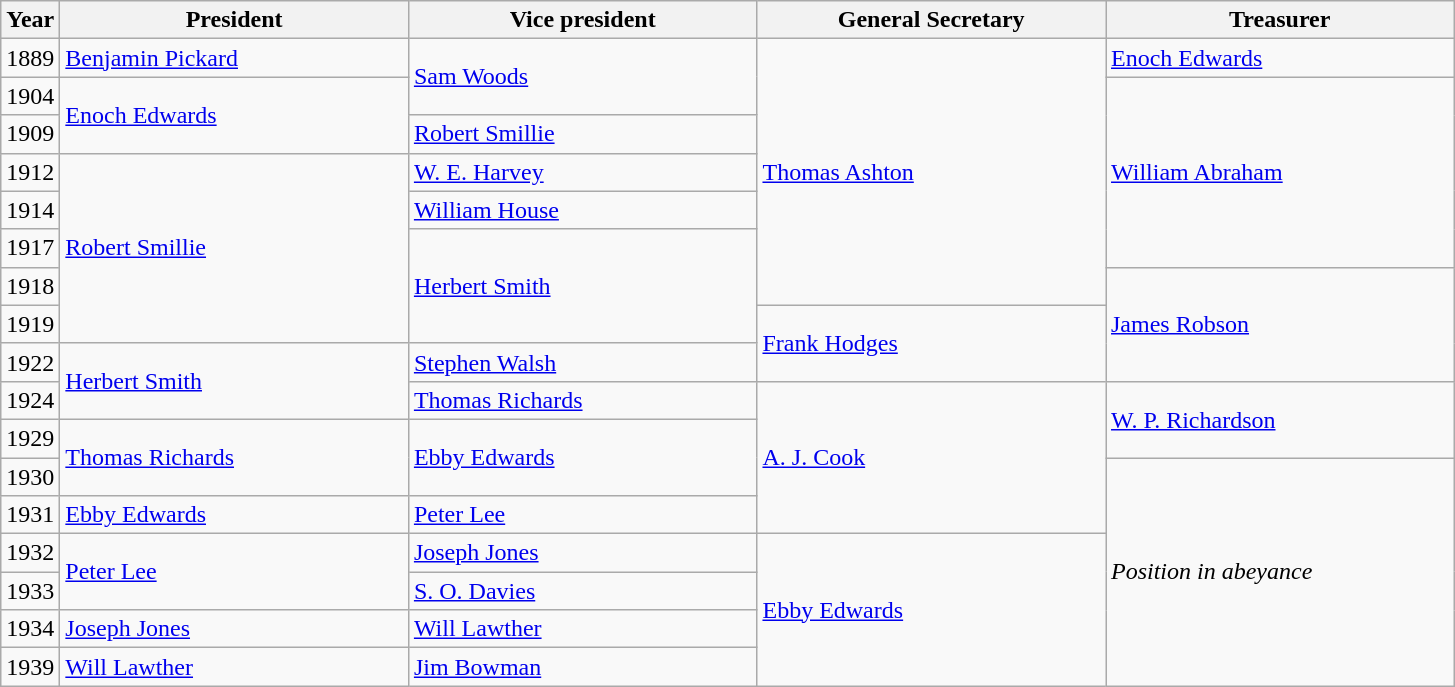<table class="wikitable">
<tr>
<th>Year</th>
<th scope="col1" style="width: 225px;">President</th>
<th scope="col2" style="width: 225px;">Vice president</th>
<th scope="col3" style="width: 225px;">General Secretary</th>
<th scope="col4" style="width: 225px;">Treasurer</th>
</tr>
<tr>
<td>1889</td>
<td><a href='#'>Benjamin Pickard</a></td>
<td rowspan=2><a href='#'>Sam Woods</a></td>
<td rowspan=7><a href='#'>Thomas Ashton</a></td>
<td><a href='#'>Enoch Edwards</a></td>
</tr>
<tr>
<td>1904</td>
<td rowspan=2><a href='#'>Enoch Edwards</a></td>
<td rowspan=5><a href='#'>William Abraham</a></td>
</tr>
<tr>
<td>1909</td>
<td><a href='#'>Robert Smillie</a></td>
</tr>
<tr>
<td>1912</td>
<td rowspan=5><a href='#'>Robert Smillie</a></td>
<td><a href='#'>W. E. Harvey</a></td>
</tr>
<tr>
<td>1914</td>
<td><a href='#'>William House</a></td>
</tr>
<tr>
<td>1917</td>
<td rowspan=3><a href='#'>Herbert Smith</a></td>
</tr>
<tr>
<td>1918</td>
<td rowspan=3><a href='#'>James Robson</a></td>
</tr>
<tr>
<td>1919</td>
<td rowspan=2><a href='#'>Frank Hodges</a></td>
</tr>
<tr>
<td>1922</td>
<td rowspan=2><a href='#'>Herbert Smith</a></td>
<td><a href='#'>Stephen Walsh</a></td>
</tr>
<tr>
<td>1924</td>
<td><a href='#'>Thomas Richards</a></td>
<td rowspan=4><a href='#'>A. J. Cook</a></td>
<td rowspan=2><a href='#'>W. P. Richardson</a></td>
</tr>
<tr>
<td>1929</td>
<td rowspan=2><a href='#'>Thomas Richards</a></td>
<td rowspan=2><a href='#'>Ebby Edwards</a></td>
</tr>
<tr>
<td>1930</td>
<td rowspan=6><em>Position in abeyance</em></td>
</tr>
<tr>
<td>1931</td>
<td><a href='#'>Ebby Edwards</a></td>
<td><a href='#'>Peter Lee</a></td>
</tr>
<tr>
<td>1932</td>
<td rowspan=2><a href='#'>Peter Lee</a></td>
<td><a href='#'>Joseph Jones</a></td>
<td rowspan=4><a href='#'>Ebby Edwards</a></td>
</tr>
<tr>
<td>1933</td>
<td><a href='#'>S. O. Davies</a></td>
</tr>
<tr>
<td>1934</td>
<td><a href='#'>Joseph Jones</a></td>
<td><a href='#'>Will Lawther</a></td>
</tr>
<tr>
<td>1939</td>
<td><a href='#'>Will Lawther</a></td>
<td><a href='#'>Jim Bowman</a></td>
</tr>
</table>
